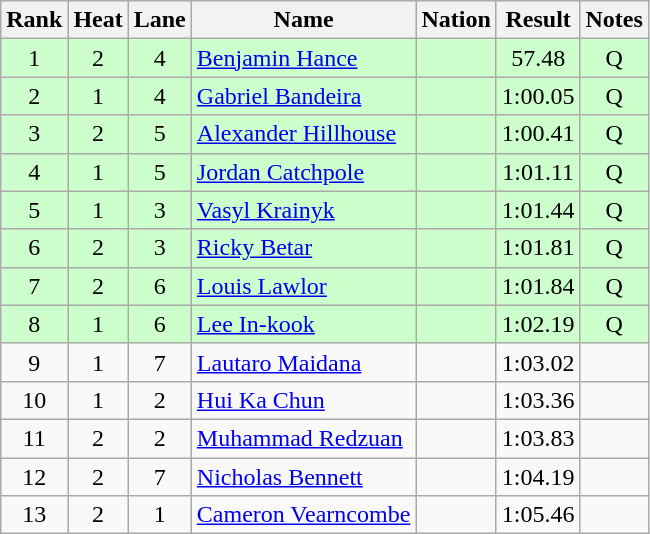<table class="wikitable sortable" style="text-align:center">
<tr>
<th>Rank</th>
<th>Heat</th>
<th>Lane</th>
<th>Name</th>
<th>Nation</th>
<th>Result</th>
<th>Notes</th>
</tr>
<tr bgcolor=ccffcc>
<td>1</td>
<td>2</td>
<td>4</td>
<td align=left><a href='#'>Benjamin Hance</a></td>
<td align=left></td>
<td>57.48</td>
<td>Q</td>
</tr>
<tr bgcolor=ccffcc>
<td>2</td>
<td>1</td>
<td>4</td>
<td align=left><a href='#'>Gabriel Bandeira</a></td>
<td align=left></td>
<td>1:00.05</td>
<td>Q</td>
</tr>
<tr bgcolor=ccffcc>
<td>3</td>
<td>2</td>
<td>5</td>
<td align=left><a href='#'>Alexander Hillhouse</a></td>
<td align=left></td>
<td>1:00.41</td>
<td>Q</td>
</tr>
<tr bgcolor=ccffcc>
<td>4</td>
<td>1</td>
<td>5</td>
<td align=left><a href='#'>Jordan Catchpole</a></td>
<td align=left></td>
<td>1:01.11</td>
<td>Q</td>
</tr>
<tr bgcolor=ccffcc>
<td>5</td>
<td>1</td>
<td>3</td>
<td align=left><a href='#'>Vasyl Krainyk</a></td>
<td align=left></td>
<td>1:01.44</td>
<td>Q</td>
</tr>
<tr bgcolor=ccffcc>
<td>6</td>
<td>2</td>
<td>3</td>
<td align=left><a href='#'>Ricky Betar</a></td>
<td align=left></td>
<td>1:01.81</td>
<td>Q</td>
</tr>
<tr bgcolor=ccffcc>
<td>7</td>
<td>2</td>
<td>6</td>
<td align=left><a href='#'>Louis Lawlor</a></td>
<td align=left></td>
<td>1:01.84</td>
<td>Q</td>
</tr>
<tr bgcolor=ccffcc>
<td>8</td>
<td>1</td>
<td>6</td>
<td align=left><a href='#'>Lee In-kook</a></td>
<td align=left></td>
<td>1:02.19</td>
<td>Q</td>
</tr>
<tr>
<td>9</td>
<td>1</td>
<td>7</td>
<td align=left><a href='#'>Lautaro Maidana</a></td>
<td align=left></td>
<td>1:03.02</td>
<td></td>
</tr>
<tr>
<td>10</td>
<td>1</td>
<td>2</td>
<td align=left><a href='#'>Hui Ka Chun</a></td>
<td align=left></td>
<td>1:03.36</td>
<td></td>
</tr>
<tr>
<td>11</td>
<td>2</td>
<td>2</td>
<td align=left><a href='#'>Muhammad Redzuan</a></td>
<td align=left></td>
<td>1:03.83</td>
<td></td>
</tr>
<tr>
<td>12</td>
<td>2</td>
<td>7</td>
<td align=left><a href='#'>Nicholas Bennett</a></td>
<td align=left></td>
<td>1:04.19</td>
<td></td>
</tr>
<tr>
<td>13</td>
<td>2</td>
<td>1</td>
<td align=left><a href='#'>Cameron Vearncombe</a></td>
<td align=left></td>
<td>1:05.46</td>
<td></td>
</tr>
</table>
